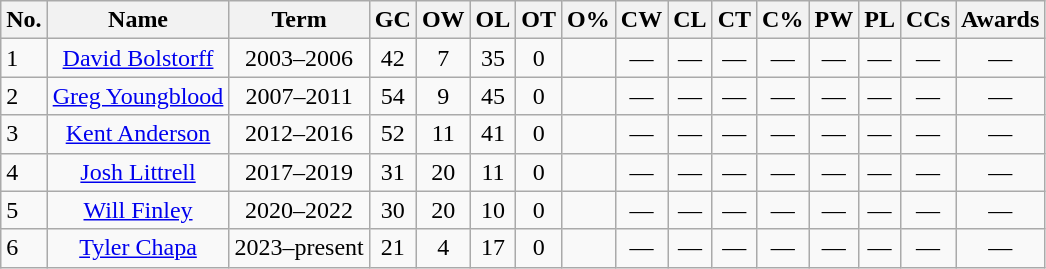<table class="wikitable sortable">
<tr>
<th>No.</th>
<th>Name</th>
<th>Term</th>
<th>GC</th>
<th>OW</th>
<th>OL</th>
<th>OT</th>
<th>O%</th>
<th>CW</th>
<th>CL</th>
<th>CT</th>
<th>C%</th>
<th>PW</th>
<th>PL</th>
<th>CCs</th>
<th class="unsortable">Awards</th>
</tr>
<tr>
<td>1</td>
<td align="center"><a href='#'>David Bolstorff</a></td>
<td align="center">2003–2006</td>
<td align="center">42</td>
<td align="center">7</td>
<td align="center">35</td>
<td align="center">0</td>
<td align="center"></td>
<td align="center">—</td>
<td align="center">—</td>
<td align="center">—</td>
<td align="center">—</td>
<td align="center">—</td>
<td align="center">—</td>
<td align="center">—</td>
<td align="center">—</td>
</tr>
<tr>
<td>2</td>
<td align="center"><a href='#'>Greg Youngblood</a></td>
<td align="center">2007–2011</td>
<td align="center">54</td>
<td align="center">9</td>
<td align="center">45</td>
<td align="center">0</td>
<td align="center"></td>
<td align="center">—</td>
<td align="center">—</td>
<td align="center">—</td>
<td align="center">—</td>
<td align="center">—</td>
<td align="center">—</td>
<td align="center">—</td>
<td align="center">—</td>
</tr>
<tr>
<td>3</td>
<td align="center"><a href='#'>Kent Anderson</a></td>
<td align="center">2012–2016</td>
<td align="center">52</td>
<td align="center">11</td>
<td align="center">41</td>
<td align="center">0</td>
<td align="center"></td>
<td align="center">—</td>
<td align="center">—</td>
<td align="center">—</td>
<td align="center">—</td>
<td align="center">—</td>
<td align="center">—</td>
<td align="center">—</td>
<td align="center">—</td>
</tr>
<tr>
<td>4</td>
<td align="center"><a href='#'>Josh Littrell</a></td>
<td align="center">2017–2019</td>
<td align="center">31</td>
<td align="center">20</td>
<td align="center">11</td>
<td align="center">0</td>
<td align="center"></td>
<td align="center">—</td>
<td align="center">—</td>
<td align="center">—</td>
<td align="center">—</td>
<td align="center">—</td>
<td align="center">—</td>
<td align="center">—</td>
<td align="center">—</td>
</tr>
<tr>
<td>5</td>
<td align="center"><a href='#'>Will Finley</a></td>
<td align="center">2020–2022</td>
<td align="center">30</td>
<td align="center">20</td>
<td align="center">10</td>
<td align="center">0</td>
<td align="center"></td>
<td align="center">—</td>
<td align="center">—</td>
<td align="center">—</td>
<td align="center">—</td>
<td align="center">—</td>
<td align="center">—</td>
<td align="center">—</td>
<td align="center">—</td>
</tr>
<tr>
<td>6</td>
<td align="center"><a href='#'>Tyler Chapa</a></td>
<td align="center">2023–present</td>
<td align="center">21</td>
<td align="center">4</td>
<td align="center">17</td>
<td align="center">0</td>
<td align="center"></td>
<td align="center">—</td>
<td align="center">—</td>
<td align="center">—</td>
<td align="center">—</td>
<td align="center">—</td>
<td align="center">—</td>
<td align="center">—</td>
<td align="center">—</td>
</tr>
</table>
